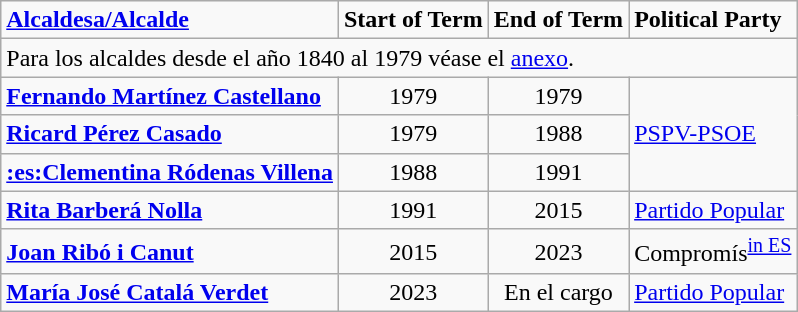<table class="wikitable">
<tr>
<td><strong><a href='#'>Alcaldesa/Alcalde</a></strong></td>
<td><strong>Start of Term</strong></td>
<td><strong>End of Term</strong></td>
<td colspan="2"><strong>Political Party</strong></td>
</tr>
<tr>
<td colspan="5">Para los alcaldes desde el año 1840 al 1979 véase el <a href='#'>anexo</a>.</td>
</tr>
<tr>
<td><strong><a href='#'>Fernando Martínez Castellano</a></strong></td>
<td align="center">1979</td>
<td align="center">1979</td>
<td rowspan="3"><a href='#'>PSPV-PSOE</a></td>
</tr>
<tr>
<td><strong><a href='#'>Ricard Pérez Casado</a></strong></td>
<td align="center">1979</td>
<td align="center">1988</td>
</tr>
<tr>
<td><strong><a href='#'>:es:Clementina Ródenas Villena</a></strong></td>
<td align="center">1988</td>
<td align="center">1991</td>
</tr>
<tr>
<td><strong><a href='#'>Rita Barberá Nolla</a></strong></td>
<td align="center">1991</td>
<td align="center">2015</td>
<td><a href='#'>Partido Popular</a></td>
</tr>
<tr>
<td><strong><a href='#'>Joan Ribó i Canut</a></strong></td>
<td align="center">2015</td>
<td align="center">2023</td>
<td>Compromís<sup><a href='#'>in ES</a></sup></td>
</tr>
<tr>
<td><strong><a href='#'>María José Catalá Verdet</a></strong></td>
<td align="center">2023</td>
<td align="center">En el cargo</td>
<td><a href='#'>Partido Popular</a></td>
</tr>
</table>
